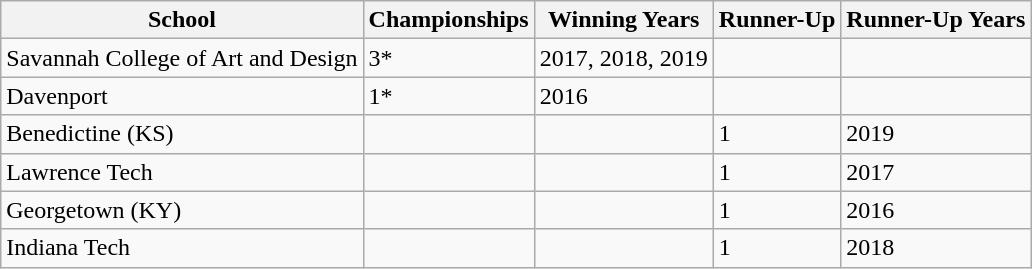<table class="wikitable sortable">
<tr>
<th>School</th>
<th>Championships</th>
<th>Winning Years</th>
<th>Runner-Up</th>
<th>Runner-Up Years</th>
</tr>
<tr>
<td>Savannah College of Art and Design</td>
<td>3*</td>
<td>2017, 2018, 2019</td>
<td></td>
<td></td>
</tr>
<tr>
<td>Davenport</td>
<td>1*</td>
<td>2016</td>
<td></td>
<td></td>
</tr>
<tr>
<td>Benedictine (KS)</td>
<td></td>
<td></td>
<td>1</td>
<td>2019</td>
</tr>
<tr>
<td>Lawrence Tech</td>
<td></td>
<td></td>
<td>1</td>
<td>2017</td>
</tr>
<tr>
<td>Georgetown (KY)</td>
<td></td>
<td></td>
<td>1</td>
<td>2016</td>
</tr>
<tr>
<td>Indiana Tech</td>
<td></td>
<td></td>
<td>1</td>
<td>2018</td>
</tr>
</table>
